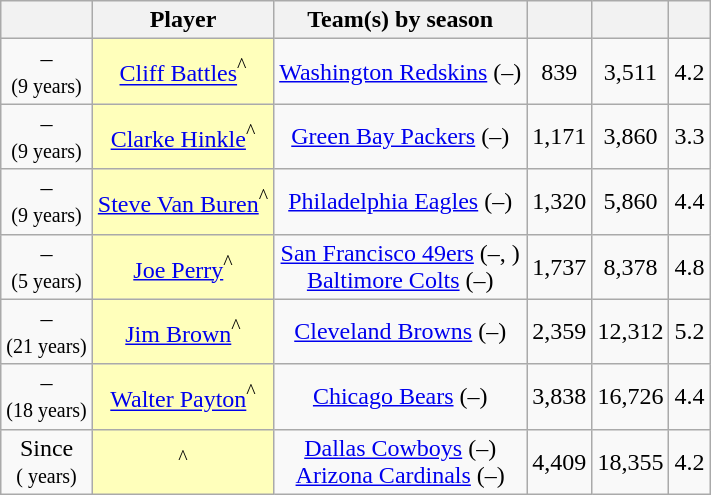<table class="wikitable" style="text-align:center;">
<tr>
<th></th>
<th>Player</th>
<th>Team(s) by season</th>
<th></th>
<th></th>
<th></th>
</tr>
<tr>
<td>–<br><small>(9 years)</small></td>
<td style="background:#ffb;"><a href='#'>Cliff Battles</a><sup>^</sup></td>
<td><a href='#'>Washington Redskins</a> (–)</td>
<td>839</td>
<td>3,511</td>
<td>4.2</td>
</tr>
<tr>
<td>–<br><small>(9 years)</small></td>
<td style="background:#ffb;"><a href='#'>Clarke Hinkle</a><sup>^</sup></td>
<td><a href='#'>Green Bay Packers</a> (–)</td>
<td>1,171</td>
<td>3,860</td>
<td>3.3</td>
</tr>
<tr>
<td>–<br><small>(9 years)</small></td>
<td style="background:#ffb;"><a href='#'>Steve Van Buren</a><sup>^</sup></td>
<td><a href='#'>Philadelphia Eagles</a> (–)</td>
<td>1,320</td>
<td>5,860</td>
<td>4.4</td>
</tr>
<tr>
<td>–<br><small>(5 years)</small></td>
<td style="background:#ffb;"><a href='#'>Joe Perry</a><sup>^</sup></td>
<td><a href='#'>San Francisco 49ers</a> (–, )<br><a href='#'>Baltimore Colts</a> (–)</td>
<td>1,737</td>
<td>8,378</td>
<td>4.8</td>
</tr>
<tr>
<td>–<br><small>(21 years)</small></td>
<td style="background:#ffb;"><a href='#'>Jim Brown</a><sup>^</sup></td>
<td><a href='#'>Cleveland Browns</a> (–)</td>
<td>2,359</td>
<td>12,312</td>
<td>5.2</td>
</tr>
<tr>
<td>–<br><small>(18 years)</small></td>
<td style="background:#ffb;"><a href='#'>Walter Payton</a><sup>^</sup></td>
<td><a href='#'>Chicago Bears</a> (–)</td>
<td>3,838</td>
<td>16,726</td>
<td>4.4</td>
</tr>
<tr>
<td>Since <br><small>( years)</small></td>
<td style="background:#ffb;"><sup>^</sup></td>
<td><a href='#'>Dallas Cowboys</a> (–)<br><a href='#'>Arizona Cardinals</a> (–)</td>
<td>4,409</td>
<td>18,355</td>
<td>4.2</td>
</tr>
</table>
